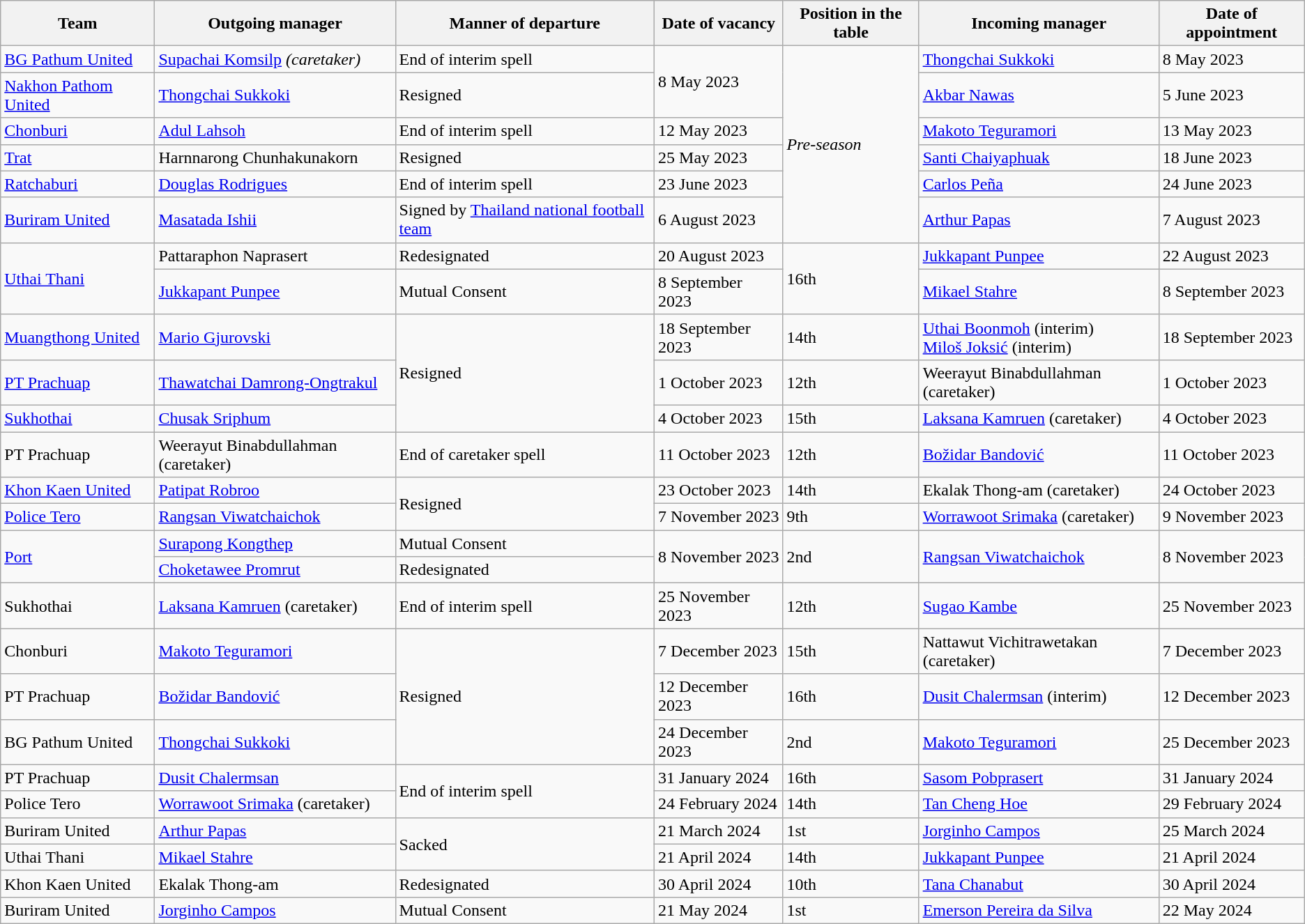<table class="wikitable sortable">
<tr>
<th>Team</th>
<th>Outgoing manager</th>
<th>Manner of departure</th>
<th>Date of vacancy</th>
<th>Position in the table</th>
<th>Incoming manager</th>
<th>Date of appointment</th>
</tr>
<tr>
<td><a href='#'>BG Pathum United</a></td>
<td> <a href='#'>Supachai Komsilp</a> <em>(caretaker)</em></td>
<td>End of interim spell</td>
<td rowspan="2">8 May 2023</td>
<td rowspan="6"><em>Pre-season</em></td>
<td> <a href='#'>Thongchai Sukkoki</a></td>
<td>8 May 2023</td>
</tr>
<tr>
<td><a href='#'>Nakhon Pathom United</a></td>
<td> <a href='#'>Thongchai Sukkoki</a></td>
<td>Resigned</td>
<td> <a href='#'>Akbar Nawas</a></td>
<td>5 June 2023</td>
</tr>
<tr>
<td><a href='#'>Chonburi</a></td>
<td> <a href='#'>Adul Lahsoh</a></td>
<td>End of interim spell</td>
<td>12 May 2023</td>
<td> <a href='#'>Makoto Teguramori</a></td>
<td>13 May 2023</td>
</tr>
<tr>
<td><a href='#'>Trat</a></td>
<td> Harnnarong Chunhakunakorn</td>
<td>Resigned</td>
<td>25 May 2023</td>
<td> <a href='#'>Santi Chaiyaphuak</a></td>
<td>18 June 2023</td>
</tr>
<tr>
<td><a href='#'>Ratchaburi</a></td>
<td> <a href='#'>Douglas Rodrigues</a></td>
<td>End of interim spell</td>
<td>23 June 2023</td>
<td> <a href='#'>Carlos Peña</a></td>
<td>24 June 2023</td>
</tr>
<tr>
<td><a href='#'>Buriram United</a></td>
<td> <a href='#'>Masatada Ishii</a></td>
<td>Signed by <a href='#'>Thailand national football team</a></td>
<td>6 August 2023</td>
<td> <a href='#'>Arthur Papas</a></td>
<td>7 August 2023</td>
</tr>
<tr>
<td rowspan="2"><a href='#'>Uthai Thani</a></td>
<td> Pattaraphon Naprasert</td>
<td>Redesignated</td>
<td>20 August 2023</td>
<td rowspan="2">16th</td>
<td> <a href='#'>Jukkapant Punpee</a></td>
<td>22 August 2023</td>
</tr>
<tr>
<td> <a href='#'>Jukkapant Punpee</a></td>
<td>Mutual Consent</td>
<td>8 September 2023</td>
<td> <a href='#'>Mikael Stahre</a></td>
<td>8 September 2023</td>
</tr>
<tr>
<td><a href='#'>Muangthong United</a></td>
<td> <a href='#'>Mario Gjurovski</a></td>
<td rowspan="3">Resigned</td>
<td>18 September 2023</td>
<td>14th</td>
<td> <a href='#'>Uthai Boonmoh</a> (interim) <br>  <a href='#'>Miloš Joksić</a> (interim) </td>
<td>18 September 2023</td>
</tr>
<tr>
<td><a href='#'>PT Prachuap</a></td>
<td> <a href='#'>Thawatchai Damrong-Ongtrakul</a></td>
<td>1 October 2023</td>
<td>12th</td>
<td> Weerayut Binabdullahman (caretaker)</td>
<td>1 October 2023</td>
</tr>
<tr>
<td><a href='#'>Sukhothai</a></td>
<td> <a href='#'>Chusak Sriphum</a></td>
<td>4 October 2023</td>
<td>15th</td>
<td> <a href='#'>Laksana Kamruen</a> (caretaker)</td>
<td>4 October 2023</td>
</tr>
<tr>
<td>PT Prachuap</td>
<td> Weerayut Binabdullahman (caretaker)</td>
<td>End of caretaker spell</td>
<td>11 October 2023</td>
<td>12th</td>
<td> <a href='#'>Božidar Bandović</a></td>
<td>11 October 2023</td>
</tr>
<tr>
<td><a href='#'>Khon Kaen United</a></td>
<td> <a href='#'>Patipat Robroo</a></td>
<td rowspan="2">Resigned</td>
<td>23 October 2023</td>
<td>14th</td>
<td> Ekalak Thong-am (caretaker)</td>
<td>24 October 2023</td>
</tr>
<tr>
<td><a href='#'>Police Tero</a></td>
<td> <a href='#'>Rangsan Viwatchaichok</a></td>
<td>7 November 2023</td>
<td>9th</td>
<td> <a href='#'>Worrawoot Srimaka</a> (caretaker)</td>
<td>9 November 2023</td>
</tr>
<tr>
<td rowspan="2"><a href='#'>Port</a></td>
<td> <a href='#'>Surapong Kongthep</a></td>
<td>Mutual Consent</td>
<td rowspan="2">8 November 2023</td>
<td rowspan="2">2nd</td>
<td rowspan="2"> <a href='#'>Rangsan Viwatchaichok</a></td>
<td rowspan="2">8 November 2023</td>
</tr>
<tr>
<td> <a href='#'>Choketawee Promrut</a></td>
<td>Redesignated</td>
</tr>
<tr>
<td>Sukhothai</td>
<td> <a href='#'>Laksana Kamruen</a> (caretaker)</td>
<td>End of interim spell</td>
<td>25 November 2023</td>
<td>12th</td>
<td> <a href='#'>Sugao Kambe</a></td>
<td>25 November 2023</td>
</tr>
<tr>
<td>Chonburi</td>
<td> <a href='#'>Makoto Teguramori</a></td>
<td rowspan="3">Resigned</td>
<td>7 December 2023</td>
<td>15th</td>
<td> Nattawut Vichitrawetakan (caretaker)</td>
<td>7 December 2023</td>
</tr>
<tr>
<td>PT Prachuap</td>
<td> <a href='#'>Božidar Bandović</a></td>
<td>12 December 2023</td>
<td>16th</td>
<td> <a href='#'>Dusit Chalermsan</a> (interim)</td>
<td>12 December 2023</td>
</tr>
<tr>
<td>BG Pathum United</td>
<td> <a href='#'>Thongchai Sukkoki</a></td>
<td>24 December 2023</td>
<td>2nd</td>
<td> <a href='#'>Makoto Teguramori</a></td>
<td>25 December 2023</td>
</tr>
<tr>
<td>PT Prachuap</td>
<td> <a href='#'>Dusit Chalermsan</a></td>
<td rowspan="2">End of interim spell</td>
<td>31 January 2024</td>
<td>16th</td>
<td> <a href='#'>Sasom Pobprasert</a></td>
<td>31 January 2024</td>
</tr>
<tr>
<td>Police Tero</td>
<td> <a href='#'>Worrawoot Srimaka</a> (caretaker)</td>
<td>24 February 2024</td>
<td>14th</td>
<td> <a href='#'>Tan Cheng Hoe</a></td>
<td>29 February 2024</td>
</tr>
<tr>
<td>Buriram United</td>
<td> <a href='#'>Arthur Papas</a></td>
<td rowspan="2">Sacked</td>
<td>21 March 2024</td>
<td>1st</td>
<td> <a href='#'>Jorginho Campos</a></td>
<td>25 March 2024</td>
</tr>
<tr>
<td>Uthai Thani</td>
<td> <a href='#'>Mikael Stahre</a></td>
<td>21 April 2024</td>
<td>14th</td>
<td> <a href='#'>Jukkapant Punpee</a></td>
<td>21 April 2024</td>
</tr>
<tr>
<td>Khon Kaen United</td>
<td>  Ekalak Thong-am</td>
<td>Redesignated</td>
<td>30 April 2024</td>
<td>10th</td>
<td> <a href='#'>Tana Chanabut</a></td>
<td>30 April 2024</td>
</tr>
<tr>
<td>Buriram United</td>
<td> <a href='#'>Jorginho Campos</a></td>
<td>Mutual Consent</td>
<td>21 May 2024</td>
<td>1st</td>
<td> <a href='#'>Emerson Pereira da Silva</a></td>
<td>22 May 2024</td>
</tr>
</table>
